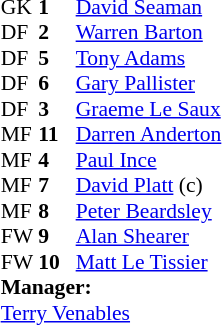<table cellspacing="0" cellpadding="0" style="font-size:90%; margin:0.2em auto;">
<tr>
<th width="25"></th>
<th width="25"></th>
</tr>
<tr>
<td>GK</td>
<td><strong>1</strong></td>
<td><a href='#'>David Seaman</a></td>
</tr>
<tr>
<td>DF</td>
<td><strong>2</strong></td>
<td><a href='#'>Warren Barton</a></td>
</tr>
<tr>
<td>DF</td>
<td><strong>5</strong></td>
<td><a href='#'>Tony Adams</a></td>
</tr>
<tr>
<td>DF</td>
<td><strong>6</strong></td>
<td><a href='#'>Gary Pallister</a></td>
</tr>
<tr>
<td>DF</td>
<td><strong>3</strong></td>
<td><a href='#'>Graeme Le Saux</a></td>
</tr>
<tr>
<td>MF</td>
<td><strong>11</strong></td>
<td><a href='#'>Darren Anderton</a></td>
</tr>
<tr>
<td>MF</td>
<td><strong>4</strong></td>
<td><a href='#'>Paul Ince</a></td>
</tr>
<tr>
<td>MF</td>
<td><strong>7</strong></td>
<td><a href='#'>David Platt</a> (c)</td>
</tr>
<tr>
<td>MF</td>
<td><strong>8</strong></td>
<td><a href='#'>Peter Beardsley</a></td>
</tr>
<tr>
<td>FW</td>
<td><strong>9</strong></td>
<td><a href='#'>Alan Shearer</a></td>
</tr>
<tr>
<td>FW</td>
<td><strong>10</strong></td>
<td><a href='#'>Matt Le Tissier</a></td>
</tr>
<tr>
<td colspan=3><strong>Manager:</strong></td>
</tr>
<tr>
<td colspan=4> <a href='#'>Terry Venables</a></td>
</tr>
</table>
